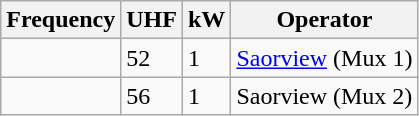<table class="wikitable sortable">
<tr>
<th>Frequency</th>
<th>UHF</th>
<th>kW</th>
<th>Operator</th>
</tr>
<tr>
<td></td>
<td>52</td>
<td>1</td>
<td><a href='#'>Saorview</a> (Mux 1)</td>
</tr>
<tr>
<td></td>
<td>56</td>
<td>1</td>
<td>Saorview (Mux 2)</td>
</tr>
</table>
